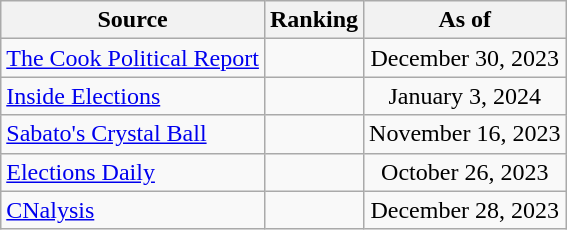<table class="wikitable" style="text-align:center">
<tr>
<th>Source</th>
<th>Ranking</th>
<th>As of</th>
</tr>
<tr>
<td align=left><a href='#'>The Cook Political Report</a></td>
<td></td>
<td>December 30, 2023</td>
</tr>
<tr>
<td align=left><a href='#'>Inside Elections</a></td>
<td></td>
<td>January 3, 2024</td>
</tr>
<tr>
<td align=left><a href='#'>Sabato's Crystal Ball</a></td>
<td></td>
<td>November 16, 2023</td>
</tr>
<tr>
<td align=left><a href='#'>Elections Daily</a></td>
<td></td>
<td>October 26, 2023</td>
</tr>
<tr>
<td align=left><a href='#'>CNalysis</a></td>
<td></td>
<td>December 28, 2023</td>
</tr>
</table>
